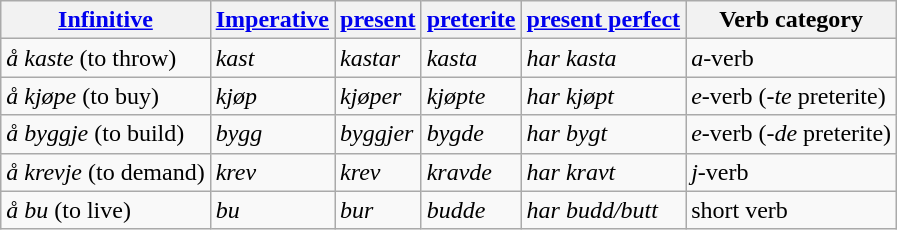<table class="wikitable">
<tr>
<th><a href='#'>Infinitive</a></th>
<th><a href='#'>Imperative</a></th>
<th><a href='#'>present</a></th>
<th><a href='#'>preterite</a></th>
<th><a href='#'>present perfect</a></th>
<th>Verb category</th>
</tr>
<tr>
<td><em>å kaste</em> (to throw)</td>
<td><em>kast</em></td>
<td><em>kastar</em></td>
<td><em>kasta</em></td>
<td><em>har kasta</em></td>
<td><em>a</em>-verb</td>
</tr>
<tr>
<td><em>å kjøpe</em> (to buy)</td>
<td><em>kjøp</em></td>
<td><em>kjøper</em></td>
<td><em>kjøpte</em></td>
<td><em>har kjøpt</em></td>
<td><em>e</em>-verb (<em>-te</em> preterite)</td>
</tr>
<tr>
<td><em>å byggje</em> (to build)</td>
<td><em>bygg</em></td>
<td><em>byggjer</em></td>
<td><em>bygde</em></td>
<td><em>har bygt</em></td>
<td><em>e</em>-verb (<em>-de</em> preterite)</td>
</tr>
<tr>
<td><em>å krevje</em> (to demand)</td>
<td><em>krev</em></td>
<td><em>krev</em></td>
<td><em>kravde</em></td>
<td><em>har kravt</em></td>
<td><em>j</em>-verb</td>
</tr>
<tr>
<td><em>å bu</em> (to live)</td>
<td><em>bu</em></td>
<td><em>bur</em></td>
<td><em>budde</em></td>
<td><em>har budd/butt</em></td>
<td>short verb</td>
</tr>
</table>
